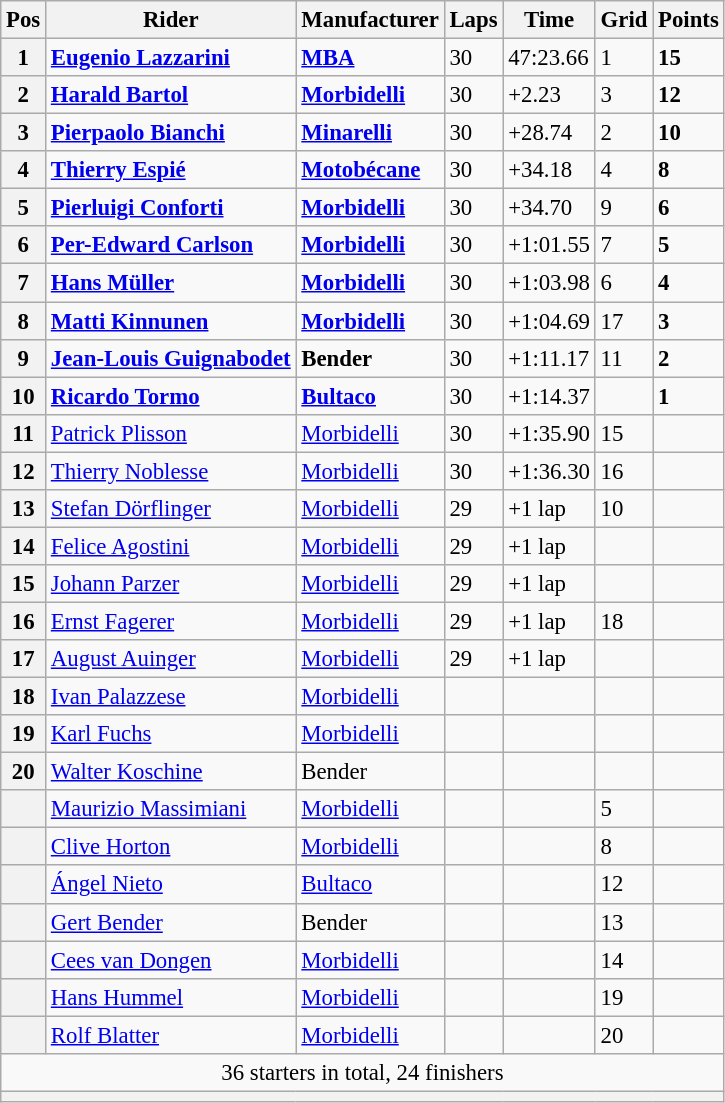<table class="wikitable" style="font-size: 95%;">
<tr>
<th>Pos</th>
<th>Rider</th>
<th>Manufacturer</th>
<th>Laps</th>
<th>Time</th>
<th>Grid</th>
<th>Points</th>
</tr>
<tr>
<th>1</th>
<td> <strong><a href='#'>Eugenio Lazzarini</a></strong></td>
<td><strong><a href='#'>MBA</a></strong></td>
<td>30</td>
<td>47:23.66</td>
<td>1</td>
<td><strong>15</strong></td>
</tr>
<tr>
<th>2</th>
<td> <strong><a href='#'>Harald Bartol</a></strong></td>
<td><strong><a href='#'>Morbidelli</a></strong></td>
<td>30</td>
<td>+2.23</td>
<td>3</td>
<td><strong>12</strong></td>
</tr>
<tr>
<th>3</th>
<td> <strong><a href='#'>Pierpaolo Bianchi</a></strong></td>
<td><strong><a href='#'>Minarelli</a></strong></td>
<td>30</td>
<td>+28.74</td>
<td>2</td>
<td><strong>10</strong></td>
</tr>
<tr>
<th>4</th>
<td> <strong><a href='#'>Thierry Espié</a></strong></td>
<td><strong><a href='#'>Motobécane</a></strong></td>
<td>30</td>
<td>+34.18</td>
<td>4</td>
<td><strong>8</strong></td>
</tr>
<tr>
<th>5</th>
<td> <strong><a href='#'>Pierluigi Conforti</a></strong></td>
<td><strong><a href='#'>Morbidelli</a></strong></td>
<td>30</td>
<td>+34.70</td>
<td>9</td>
<td><strong>6</strong></td>
</tr>
<tr>
<th>6</th>
<td> <strong><a href='#'>Per-Edward Carlson</a></strong></td>
<td><strong><a href='#'>Morbidelli</a></strong></td>
<td>30</td>
<td>+1:01.55</td>
<td>7</td>
<td><strong>5</strong></td>
</tr>
<tr>
<th>7</th>
<td> <strong><a href='#'>Hans Müller</a></strong></td>
<td><strong><a href='#'>Morbidelli</a></strong></td>
<td>30</td>
<td>+1:03.98</td>
<td>6</td>
<td><strong>4</strong></td>
</tr>
<tr>
<th>8</th>
<td> <strong><a href='#'>Matti Kinnunen</a></strong></td>
<td><strong><a href='#'>Morbidelli</a></strong></td>
<td>30</td>
<td>+1:04.69</td>
<td>17</td>
<td><strong>3</strong></td>
</tr>
<tr>
<th>9</th>
<td> <strong><a href='#'>Jean-Louis Guignabodet</a></strong></td>
<td><strong>Bender</strong></td>
<td>30</td>
<td>+1:11.17</td>
<td>11</td>
<td><strong>2</strong></td>
</tr>
<tr>
<th>10</th>
<td> <strong><a href='#'>Ricardo Tormo</a></strong></td>
<td><strong><a href='#'>Bultaco</a></strong></td>
<td>30</td>
<td>+1:14.37</td>
<td></td>
<td><strong>1</strong></td>
</tr>
<tr>
<th>11</th>
<td> <a href='#'>Patrick Plisson</a></td>
<td><a href='#'>Morbidelli</a></td>
<td>30</td>
<td>+1:35.90</td>
<td>15</td>
<td></td>
</tr>
<tr>
<th>12</th>
<td> <a href='#'>Thierry Noblesse</a></td>
<td><a href='#'>Morbidelli</a></td>
<td>30</td>
<td>+1:36.30</td>
<td>16</td>
<td></td>
</tr>
<tr>
<th>13</th>
<td> <a href='#'>Stefan Dörflinger</a></td>
<td><a href='#'>Morbidelli</a></td>
<td>29</td>
<td>+1 lap</td>
<td>10</td>
<td></td>
</tr>
<tr>
<th>14</th>
<td> <a href='#'>Felice Agostini</a></td>
<td><a href='#'>Morbidelli</a></td>
<td>29</td>
<td>+1 lap</td>
<td></td>
<td></td>
</tr>
<tr>
<th>15</th>
<td> <a href='#'>Johann Parzer</a></td>
<td><a href='#'>Morbidelli</a></td>
<td>29</td>
<td>+1 lap</td>
<td></td>
<td></td>
</tr>
<tr>
<th>16</th>
<td> <a href='#'>Ernst Fagerer</a></td>
<td><a href='#'>Morbidelli</a></td>
<td>29</td>
<td>+1 lap</td>
<td>18</td>
<td></td>
</tr>
<tr>
<th>17</th>
<td> <a href='#'>August Auinger</a></td>
<td><a href='#'>Morbidelli</a></td>
<td>29</td>
<td>+1 lap</td>
<td></td>
<td></td>
</tr>
<tr>
<th>18</th>
<td> <a href='#'>Ivan Palazzese</a></td>
<td><a href='#'>Morbidelli</a></td>
<td></td>
<td></td>
<td></td>
<td></td>
</tr>
<tr>
<th>19</th>
<td> <a href='#'>Karl Fuchs</a></td>
<td><a href='#'>Morbidelli</a></td>
<td></td>
<td></td>
<td></td>
<td></td>
</tr>
<tr>
<th>20</th>
<td> <a href='#'>Walter Koschine</a></td>
<td>Bender</td>
<td></td>
<td></td>
<td></td>
<td></td>
</tr>
<tr>
<th></th>
<td> <a href='#'>Maurizio Massimiani</a></td>
<td><a href='#'>Morbidelli</a></td>
<td></td>
<td></td>
<td>5</td>
<td></td>
</tr>
<tr>
<th></th>
<td> <a href='#'>Clive Horton</a></td>
<td><a href='#'>Morbidelli</a></td>
<td></td>
<td></td>
<td>8</td>
<td></td>
</tr>
<tr>
<th></th>
<td> <a href='#'>Ángel Nieto</a></td>
<td><a href='#'>Bultaco</a></td>
<td></td>
<td></td>
<td>12</td>
<td></td>
</tr>
<tr>
<th></th>
<td> <a href='#'>Gert Bender</a></td>
<td>Bender</td>
<td></td>
<td></td>
<td>13</td>
<td></td>
</tr>
<tr>
<th></th>
<td> <a href='#'>Cees van Dongen</a></td>
<td><a href='#'>Morbidelli</a></td>
<td></td>
<td></td>
<td>14</td>
<td></td>
</tr>
<tr>
<th></th>
<td> <a href='#'>Hans Hummel</a></td>
<td><a href='#'>Morbidelli</a></td>
<td></td>
<td></td>
<td>19</td>
<td></td>
</tr>
<tr>
<th></th>
<td> <a href='#'>Rolf Blatter</a></td>
<td><a href='#'>Morbidelli</a></td>
<td></td>
<td></td>
<td>20</td>
<td></td>
</tr>
<tr>
<td colspan=8 align=center>36 starters in total, 24 finishers</td>
</tr>
<tr>
<th colspan=8></th>
</tr>
</table>
